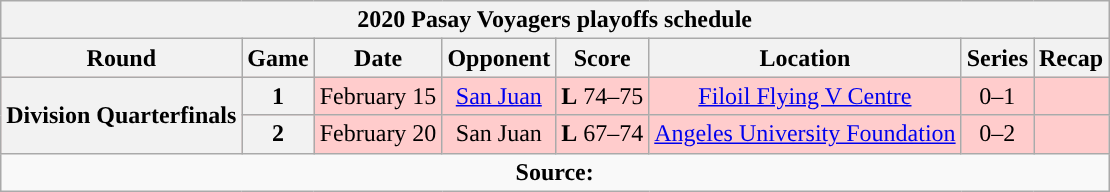<table class="wikitable" style="text-align:center">
<tr>
<th colspan=8>2020 Pasay Voyagers playoffs schedule</th>
</tr>
<tr>
<th>Round</th>
<th>Game</th>
<th>Date</th>
<th>Opponent</th>
<th>Score</th>
<th>Location</th>
<th>Series</th>
<th>Recap<br></th>
</tr>
<tr style="background:#fcc">
<th rowspan=2>Division Quarterfinals</th>
<th>1</th>
<td>February 15</td>
<td><a href='#'>San Juan</a></td>
<td><strong>L</strong> 74–75</td>
<td><a href='#'>Filoil Flying V Centre</a></td>
<td>0–1</td>
<td></td>
</tr>
<tr style="background:#fcc">
<th>2</th>
<td>February 20</td>
<td>San Juan</td>
<td><strong>L</strong> 67–74</td>
<td><a href='#'>Angeles University Foundation</a></td>
<td>0–2</td>
<td></td>
</tr>
<tr>
<td colspan=8 align=center><strong>Source: </strong></td>
</tr>
</table>
